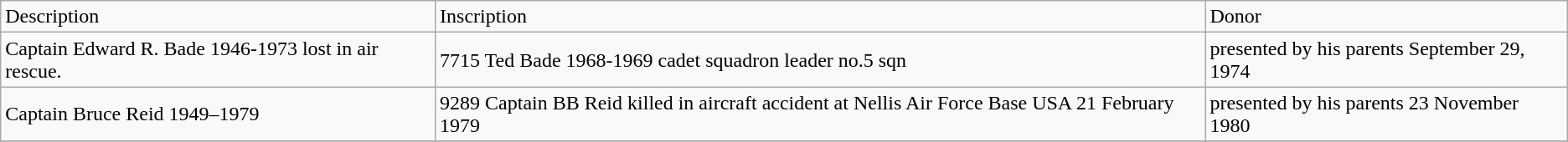<table class="wikitable">
<tr>
<td>Description</td>
<td>Inscription</td>
<td>Donor</td>
</tr>
<tr>
<td>Captain Edward R. Bade 1946-1973 lost in air rescue.</td>
<td>7715 Ted Bade 1968-1969 cadet squadron leader no.5 sqn</td>
<td>presented by his parents September 29, 1974</td>
</tr>
<tr>
<td>Captain Bruce Reid 1949–1979</td>
<td>9289 Captain BB Reid killed in aircraft accident at Nellis Air Force Base USA 21 February 1979</td>
<td>presented by his parents 23 November 1980</td>
</tr>
<tr>
</tr>
</table>
